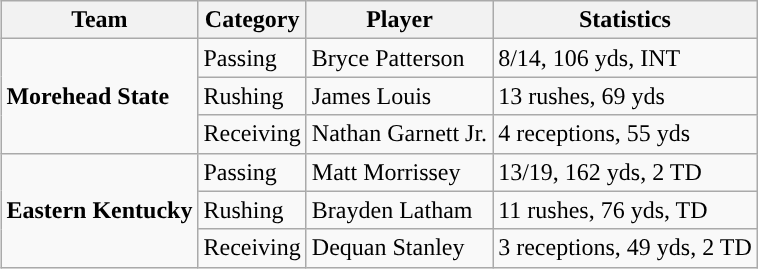<table class="wikitable" style="float: right;">
<tr>
<th>Team</th>
<th>Category</th>
<th>Player</th>
<th>Statistics</th>
</tr>
<tr>
<td rowspan=3><strong>Morehead State</strong></td>
<td>Passing</td>
<td>Bryce Patterson</td>
<td>8/14, 106 yds, INT</td>
</tr>
<tr>
<td>Rushing</td>
<td>James Louis</td>
<td>13 rushes, 69 yds</td>
</tr>
<tr>
<td>Receiving</td>
<td>Nathan Garnett Jr.</td>
<td>4 receptions, 55 yds</td>
</tr>
<tr>
<td rowspan=3><strong>Eastern Kentucky</strong></td>
<td>Passing</td>
<td>Matt Morrissey</td>
<td>13/19, 162 yds, 2 TD</td>
</tr>
<tr>
<td>Rushing</td>
<td>Brayden Latham</td>
<td>11 rushes, 76 yds, TD</td>
</tr>
<tr>
<td>Receiving</td>
<td>Dequan Stanley</td>
<td>3 receptions, 49 yds, 2 TD</td>
</tr>
</table>
